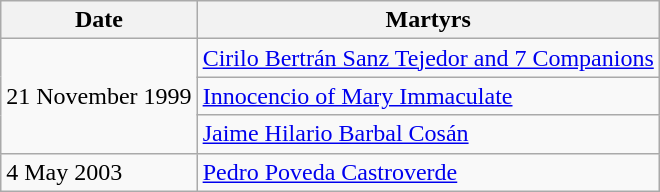<table class="wikitable">
<tr>
<th>Date</th>
<th>Martyrs</th>
</tr>
<tr>
<td rowspan="3">21 November 1999</td>
<td><a href='#'>Cirilo Bertrán Sanz Tejedor and 7 Companions</a></td>
</tr>
<tr>
<td><a href='#'>Innocencio of Mary Immaculate</a></td>
</tr>
<tr>
<td><a href='#'>Jaime Hilario Barbal Cosán</a></td>
</tr>
<tr>
<td>4 May 2003</td>
<td><a href='#'>Pedro Poveda Castroverde</a></td>
</tr>
</table>
